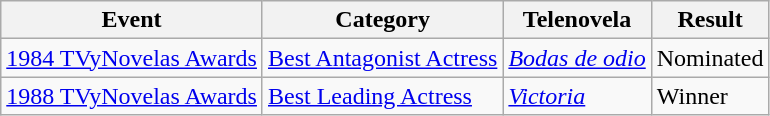<table class="wikitable">
<tr>
<th><strong>Event</strong></th>
<th><strong>Category</strong></th>
<th><strong>Telenovela</strong></th>
<th><strong>Result</strong></th>
</tr>
<tr>
<td><a href='#'>1984 TVyNovelas Awards</a></td>
<td><a href='#'>Best Antagonist Actress</a></td>
<td><em><a href='#'>Bodas de odio</a></em></td>
<td>Nominated</td>
</tr>
<tr>
<td><a href='#'>1988 TVyNovelas Awards</a></td>
<td><a href='#'>Best Leading Actress</a></td>
<td><em><a href='#'>Victoria</a></em></td>
<td>Winner</td>
</tr>
</table>
